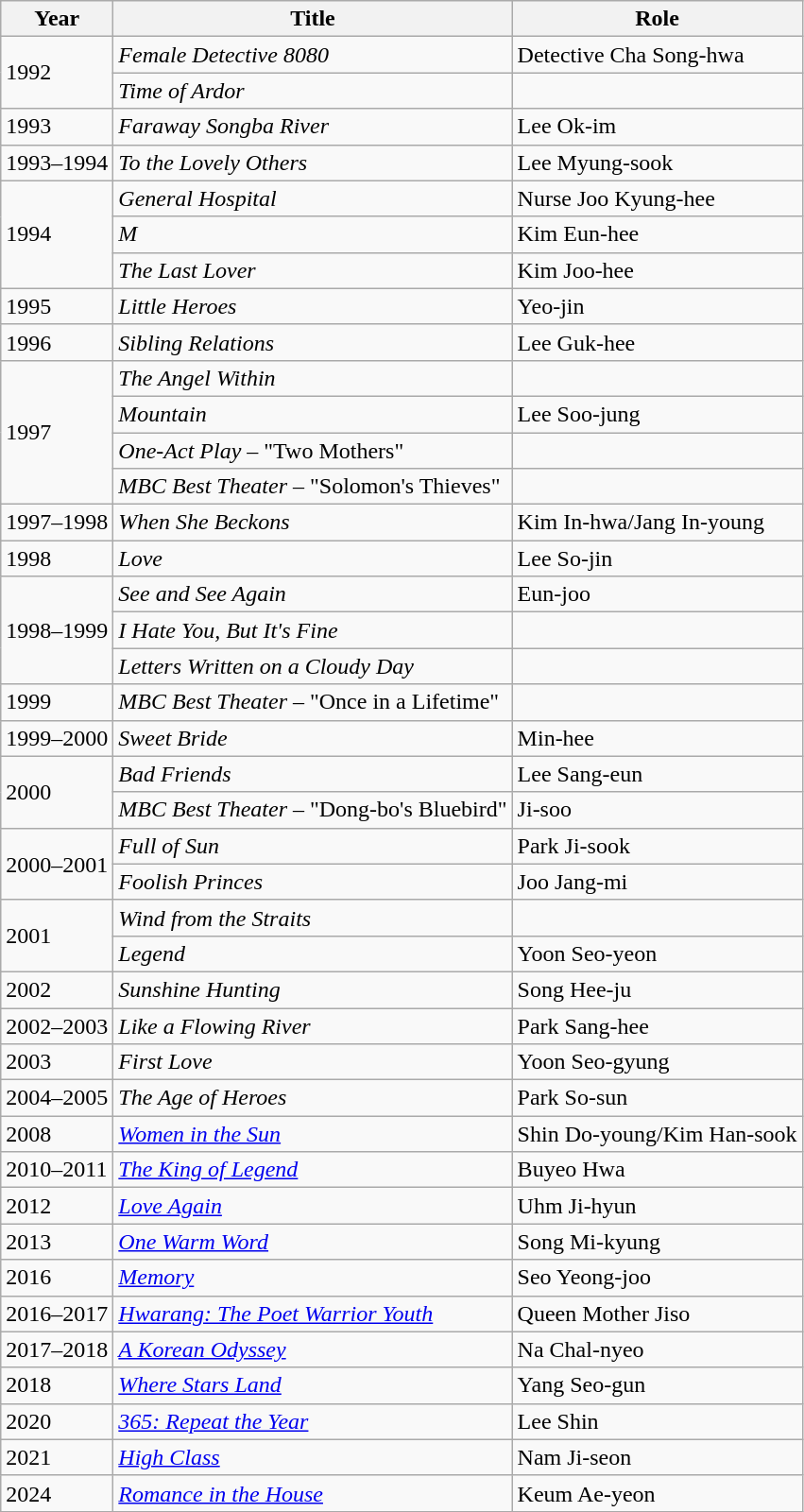<table class="wikitable sortable">
<tr>
<th>Year</th>
<th>Title</th>
<th>Role</th>
</tr>
<tr>
<td rowspan=2>1992</td>
<td><em>Female Detective 8080</em></td>
<td>Detective Cha Song-hwa</td>
</tr>
<tr>
<td><em>Time of Ardor</em></td>
<td></td>
</tr>
<tr>
<td>1993</td>
<td><em>Faraway Songba River</em></td>
<td>Lee Ok-im</td>
</tr>
<tr>
<td>1993–1994</td>
<td><em>To the Lovely Others</em></td>
<td>Lee Myung-sook</td>
</tr>
<tr>
<td rowspan=3>1994</td>
<td><em>General Hospital</em></td>
<td>Nurse Joo Kyung-hee</td>
</tr>
<tr>
<td><em>M</em></td>
<td>Kim Eun-hee</td>
</tr>
<tr>
<td><em>The Last Lover</em></td>
<td>Kim Joo-hee</td>
</tr>
<tr>
<td>1995</td>
<td><em>Little Heroes</em></td>
<td>Yeo-jin</td>
</tr>
<tr>
<td>1996</td>
<td><em>Sibling Relations</em></td>
<td>Lee Guk-hee</td>
</tr>
<tr>
<td rowspan=4>1997</td>
<td><em>The Angel Within</em></td>
<td></td>
</tr>
<tr>
<td><em>Mountain</em></td>
<td>Lee Soo-jung</td>
</tr>
<tr>
<td><em>One-Act Play</em> – "Two Mothers"</td>
<td></td>
</tr>
<tr>
<td><em>MBC Best Theater</em> – "Solomon's Thieves"</td>
<td></td>
</tr>
<tr>
<td>1997–1998</td>
<td><em>When She Beckons</em></td>
<td>Kim In-hwa/Jang In-young</td>
</tr>
<tr>
<td>1998</td>
<td><em>Love</em></td>
<td>Lee So-jin</td>
</tr>
<tr>
<td rowspan=3>1998–1999</td>
<td><em>See and See Again</em></td>
<td>Eun-joo</td>
</tr>
<tr>
<td><em>I Hate You, But It's Fine</em></td>
<td></td>
</tr>
<tr>
<td><em>Letters Written on a Cloudy Day</em></td>
<td></td>
</tr>
<tr>
<td>1999</td>
<td><em>MBC Best Theater</em> – "Once in a Lifetime"</td>
<td></td>
</tr>
<tr>
<td>1999–2000</td>
<td><em>Sweet Bride</em></td>
<td>Min-hee</td>
</tr>
<tr>
<td rowspan=2>2000</td>
<td><em>Bad Friends</em></td>
<td>Lee Sang-eun</td>
</tr>
<tr>
<td><em>MBC Best Theater</em> – "Dong-bo's Bluebird"</td>
<td>Ji-soo</td>
</tr>
<tr>
<td rowspan=2>2000–2001</td>
<td><em>Full of Sun</em></td>
<td>Park Ji-sook</td>
</tr>
<tr>
<td><em>Foolish Princes</em></td>
<td>Joo Jang-mi</td>
</tr>
<tr>
<td rowspan=2>2001</td>
<td><em>Wind from the Straits</em></td>
<td></td>
</tr>
<tr>
<td><em>Legend</em></td>
<td>Yoon Seo-yeon</td>
</tr>
<tr>
<td>2002</td>
<td><em>Sunshine Hunting</em></td>
<td>Song Hee-ju</td>
</tr>
<tr>
<td>2002–2003</td>
<td><em>Like a Flowing River</em></td>
<td>Park Sang-hee</td>
</tr>
<tr>
<td>2003</td>
<td><em>First Love</em></td>
<td>Yoon Seo-gyung</td>
</tr>
<tr>
<td>2004–2005</td>
<td><em>The Age of Heroes</em></td>
<td>Park So-sun</td>
</tr>
<tr>
<td>2008</td>
<td><em><a href='#'>Women in the Sun</a></em></td>
<td>Shin Do-young/Kim Han-sook</td>
</tr>
<tr>
<td>2010–2011</td>
<td><em><a href='#'>The King of Legend</a></em></td>
<td>Buyeo Hwa</td>
</tr>
<tr>
<td>2012</td>
<td><em><a href='#'>Love Again</a></em></td>
<td>Uhm Ji-hyun</td>
</tr>
<tr>
<td>2013</td>
<td><em><a href='#'>One Warm Word</a></em></td>
<td>Song Mi-kyung</td>
</tr>
<tr>
<td>2016</td>
<td><em><a href='#'>Memory</a></em></td>
<td>Seo Yeong-joo</td>
</tr>
<tr>
<td>2016–2017</td>
<td><em><a href='#'>Hwarang: The Poet Warrior Youth</a></em></td>
<td>Queen Mother Jiso</td>
</tr>
<tr>
<td>2017–2018</td>
<td><em><a href='#'>A Korean Odyssey</a></em></td>
<td>Na Chal-nyeo</td>
</tr>
<tr>
<td>2018</td>
<td><em><a href='#'>Where Stars Land</a></em></td>
<td>Yang Seo-gun</td>
</tr>
<tr>
<td>2020</td>
<td><em><a href='#'>365: Repeat the Year</a></em></td>
<td>Lee Shin</td>
</tr>
<tr>
<td>2021</td>
<td><em><a href='#'>High Class</a></em></td>
<td>Nam Ji-seon</td>
</tr>
<tr>
<td>2024</td>
<td><em><a href='#'>Romance in the House</a></em></td>
<td>Keum Ae-yeon</td>
</tr>
</table>
